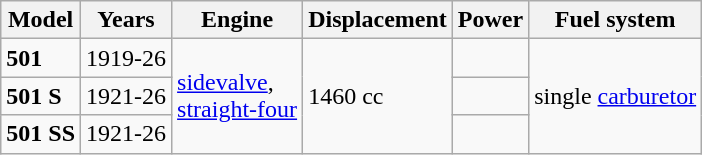<table class="wikitable">
<tr>
<th>Model</th>
<th>Years</th>
<th>Engine</th>
<th>Displacement</th>
<th>Power</th>
<th>Fuel system</th>
</tr>
<tr>
<td><strong>501</strong></td>
<td>1919-26</td>
<td rowspan="3"><a href='#'>sidevalve</a>,<br><a href='#'>straight-four</a></td>
<td rowspan="3">1460 cc</td>
<td></td>
<td rowspan="3">single <a href='#'>carburetor</a></td>
</tr>
<tr>
<td><strong>501 S</strong></td>
<td>1921-26</td>
<td></td>
</tr>
<tr>
<td><strong>501 SS</strong></td>
<td>1921-26</td>
<td></td>
</tr>
</table>
